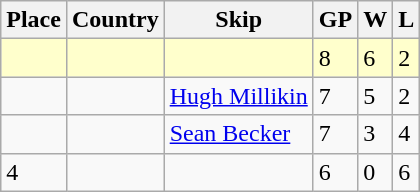<table class="wikitable">
<tr>
<th>Place</th>
<th>Country</th>
<th>Skip</th>
<th>GP</th>
<th>W</th>
<th>L</th>
</tr>
<tr bgcolor=#ffffcc>
<td></td>
<td></td>
<td></td>
<td>8</td>
<td>6</td>
<td>2</td>
</tr>
<tr>
<td></td>
<td></td>
<td><a href='#'>Hugh Millikin</a></td>
<td>7</td>
<td>5</td>
<td>2</td>
</tr>
<tr>
<td></td>
<td></td>
<td><a href='#'>Sean Becker</a></td>
<td>7</td>
<td>3</td>
<td>4</td>
</tr>
<tr>
<td>4</td>
<td></td>
<td></td>
<td>6</td>
<td>0</td>
<td>6</td>
</tr>
</table>
